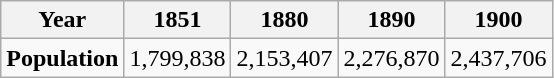<table class="wikitable">
<tr>
<th>Year</th>
<th>1851</th>
<th>1880</th>
<th>1890</th>
<th>1900</th>
</tr>
<tr>
<td><strong>Population</strong></td>
<td>1,799,838</td>
<td>2,153,407</td>
<td>2,276,870</td>
<td>2,437,706</td>
</tr>
</table>
